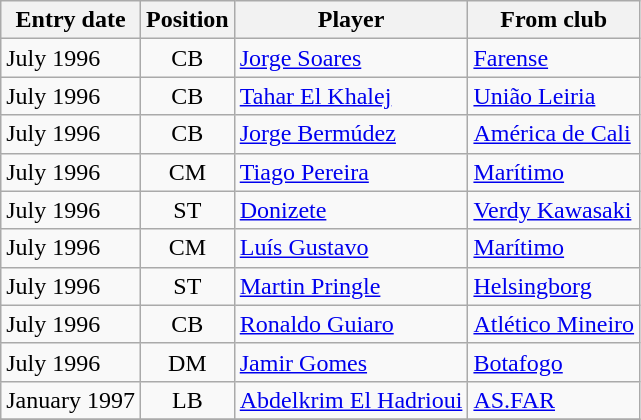<table class="wikitable">
<tr>
<th>Entry date</th>
<th>Position</th>
<th>Player</th>
<th>From club</th>
</tr>
<tr>
<td>July 1996</td>
<td style="text-align:center;">CB</td>
<td style="text-align:left;"><a href='#'>Jorge Soares</a></td>
<td style="text-align:left;"><a href='#'>Farense</a></td>
</tr>
<tr>
<td>July 1996</td>
<td style="text-align:center;">CB</td>
<td style="text-align:left;"><a href='#'>Tahar El Khalej</a></td>
<td style="text-align:left;"><a href='#'>União Leiria</a></td>
</tr>
<tr>
<td>July 1996</td>
<td style="text-align:center;">CB</td>
<td style="text-align:left;"><a href='#'>Jorge Bermúdez</a></td>
<td style="text-align:left;"><a href='#'>América de Cali</a></td>
</tr>
<tr>
<td>July 1996</td>
<td style="text-align:center;">CM</td>
<td style="text-align:left;"><a href='#'>Tiago Pereira</a></td>
<td style="text-align:left;"><a href='#'>Marítimo</a></td>
</tr>
<tr>
<td>July 1996</td>
<td style="text-align:center;">ST</td>
<td style="text-align:left;"><a href='#'>Donizete</a></td>
<td style="text-align:left;"><a href='#'>Verdy Kawasaki</a></td>
</tr>
<tr>
<td>July 1996</td>
<td style="text-align:center;">CM</td>
<td style="text-align:left;"><a href='#'>Luís Gustavo</a></td>
<td style="text-align:left;"><a href='#'>Marítimo</a></td>
</tr>
<tr>
<td>July 1996</td>
<td style="text-align:center;">ST</td>
<td style="text-align:left;"><a href='#'>Martin Pringle</a></td>
<td style="text-align:left;"><a href='#'>Helsingborg</a></td>
</tr>
<tr>
<td>July 1996</td>
<td style="text-align:center;">CB</td>
<td style="text-align:left;"><a href='#'>Ronaldo Guiaro</a></td>
<td style="text-align:left;"><a href='#'>Atlético Mineiro</a></td>
</tr>
<tr>
<td>July 1996</td>
<td style="text-align:center;">DM</td>
<td style="text-align:left;"><a href='#'>Jamir Gomes</a></td>
<td style="text-align:left;"><a href='#'>Botafogo</a></td>
</tr>
<tr>
<td>January 1997</td>
<td style="text-align:center;">LB</td>
<td style="text-align:left;"><a href='#'>Abdelkrim El Hadrioui</a></td>
<td style="text-align:left;"><a href='#'>AS.FAR</a></td>
</tr>
<tr>
</tr>
</table>
